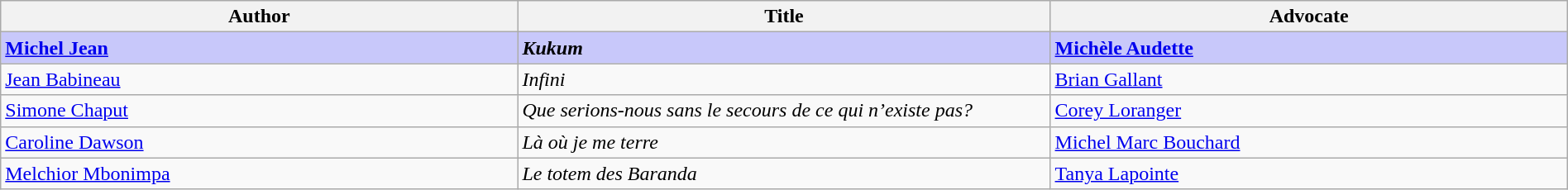<table class="wikitable" style="width:100%;">
<tr>
<th width=33%>Author</th>
<th width=34%>Title</th>
<th width=34%>Advocate</th>
</tr>
<tr>
<td style="background:#C8C8FA"><strong><a href='#'>Michel Jean</a></strong></td>
<td style="background:#C8C8FA"><strong><em>Kukum</em></strong></td>
<td style="background:#C8C8FA"><strong><a href='#'>Michèle Audette</a></strong></td>
</tr>
<tr>
<td><a href='#'>Jean Babineau</a></td>
<td><em>Infini</em></td>
<td><a href='#'>Brian Gallant</a></td>
</tr>
<tr>
<td><a href='#'>Simone Chaput</a></td>
<td><em>Que serions-nous sans le secours de ce qui n’existe pas?</em></td>
<td><a href='#'>Corey Loranger</a></td>
</tr>
<tr>
<td><a href='#'>Caroline Dawson</a></td>
<td><em>Là où je me terre</em></td>
<td><a href='#'>Michel Marc Bouchard</a></td>
</tr>
<tr>
<td><a href='#'>Melchior Mbonimpa</a></td>
<td><em>Le totem des Baranda</em></td>
<td><a href='#'>Tanya Lapointe</a></td>
</tr>
</table>
